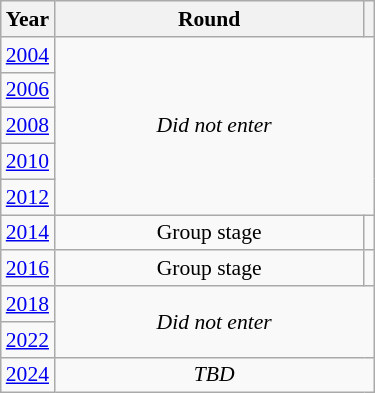<table class="wikitable" style="text-align: center; font-size:90%">
<tr>
<th>Year</th>
<th style="width:200px">Round</th>
<th></th>
</tr>
<tr>
<td><a href='#'>2004</a></td>
<td colspan="2" rowspan="5"><em>Did not enter</em></td>
</tr>
<tr>
<td><a href='#'>2006</a></td>
</tr>
<tr>
<td><a href='#'>2008</a></td>
</tr>
<tr>
<td><a href='#'>2010</a></td>
</tr>
<tr>
<td><a href='#'>2012</a></td>
</tr>
<tr>
<td><a href='#'>2014</a></td>
<td>Group stage</td>
<td></td>
</tr>
<tr>
<td><a href='#'>2016</a></td>
<td>Group stage</td>
<td></td>
</tr>
<tr>
<td><a href='#'>2018</a></td>
<td colspan="2" rowspan="2"><em>Did not enter</em></td>
</tr>
<tr>
<td><a href='#'>2022</a></td>
</tr>
<tr>
<td><a href='#'>2024</a></td>
<td colspan="2"><em>TBD</em></td>
</tr>
</table>
